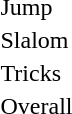<table>
<tr>
<td>Jump <br></td>
<td></td>
<td></td>
<td></td>
</tr>
<tr>
<td>Slalom <br></td>
<td></td>
<td></td>
<td></td>
</tr>
<tr>
<td>Tricks <br></td>
<td></td>
<td></td>
<td></td>
</tr>
<tr>
<td>Overall <br></td>
<td></td>
<td></td>
<td></td>
</tr>
</table>
